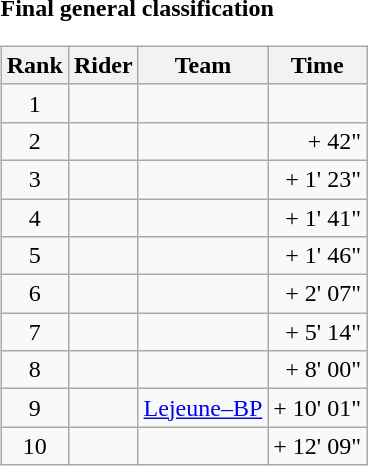<table>
<tr>
<td><strong>Final general classification</strong><br><table class="wikitable">
<tr>
<th scope="col">Rank</th>
<th scope="col">Rider</th>
<th scope="col">Team</th>
<th scope="col">Time</th>
</tr>
<tr>
<td style="text-align:center;">1</td>
<td></td>
<td></td>
<td style="text-align:right;"></td>
</tr>
<tr>
<td style="text-align:center;">2</td>
<td></td>
<td></td>
<td style="text-align:right;">+ 42"</td>
</tr>
<tr>
<td style="text-align:center;">3</td>
<td></td>
<td></td>
<td style="text-align:right;">+ 1' 23"</td>
</tr>
<tr>
<td style="text-align:center;">4</td>
<td></td>
<td></td>
<td style="text-align:right;">+ 1' 41"</td>
</tr>
<tr>
<td style="text-align:center;">5</td>
<td></td>
<td></td>
<td style="text-align:right;">+ 1' 46"</td>
</tr>
<tr>
<td style="text-align:center;">6</td>
<td></td>
<td></td>
<td style="text-align:right;">+ 2' 07"</td>
</tr>
<tr>
<td style="text-align:center;">7</td>
<td></td>
<td></td>
<td style="text-align:right;">+ 5' 14"</td>
</tr>
<tr>
<td style="text-align:center;">8</td>
<td></td>
<td></td>
<td style="text-align:right;">+ 8' 00"</td>
</tr>
<tr>
<td style="text-align:center;">9</td>
<td></td>
<td><a href='#'>Lejeune–BP</a></td>
<td style="text-align:right;">+ 10' 01"</td>
</tr>
<tr>
<td style="text-align:center;">10</td>
<td></td>
<td></td>
<td style="text-align:right;">+ 12' 09"</td>
</tr>
</table>
</td>
</tr>
</table>
